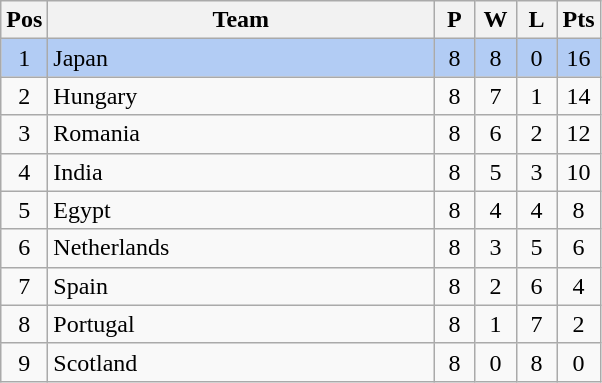<table class="wikitable" style="font-size: 100%">
<tr>
<th width=15>Pos</th>
<th width=250>Team</th>
<th width=20>P</th>
<th width=20>W</th>
<th width=20>L</th>
<th width=20>Pts</th>
</tr>
<tr align=center style="background: #b2ccf4;">
<td>1</td>
<td align="left"> Japan</td>
<td>8</td>
<td>8</td>
<td>0</td>
<td>16</td>
</tr>
<tr align=center>
<td>2</td>
<td align="left"> Hungary</td>
<td>8</td>
<td>7</td>
<td>1</td>
<td>14</td>
</tr>
<tr align=center>
<td>3</td>
<td align="left"> Romania</td>
<td>8</td>
<td>6</td>
<td>2</td>
<td>12</td>
</tr>
<tr align=center>
<td>4</td>
<td align="left"> India</td>
<td>8</td>
<td>5</td>
<td>3</td>
<td>10</td>
</tr>
<tr align=center>
<td>5</td>
<td align="left"> Egypt</td>
<td>8</td>
<td>4</td>
<td>4</td>
<td>8</td>
</tr>
<tr align=center>
<td>6</td>
<td align="left"> Netherlands</td>
<td>8</td>
<td>3</td>
<td>5</td>
<td>6</td>
</tr>
<tr align=center>
<td>7</td>
<td align="left"> Spain</td>
<td>8</td>
<td>2</td>
<td>6</td>
<td>4</td>
</tr>
<tr align=center>
<td>8</td>
<td align="left"> Portugal</td>
<td>8</td>
<td>1</td>
<td>7</td>
<td>2</td>
</tr>
<tr align=center>
<td>9</td>
<td align="left"> Scotland</td>
<td>8</td>
<td>0</td>
<td>8</td>
<td>0</td>
</tr>
</table>
